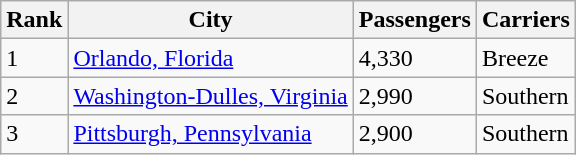<table class="wikitable">
<tr>
<th>Rank</th>
<th>City</th>
<th>Passengers</th>
<th>Carriers</th>
</tr>
<tr>
<td>1</td>
<td> <a href='#'>Orlando, Florida</a></td>
<td>4,330</td>
<td>Breeze</td>
</tr>
<tr>
<td>2</td>
<td> <a href='#'>Washington-Dulles, Virginia</a></td>
<td>2,990</td>
<td>Southern</td>
</tr>
<tr>
<td>3</td>
<td> <a href='#'>Pittsburgh, Pennsylvania</a></td>
<td>2,900</td>
<td>Southern</td>
</tr>
</table>
